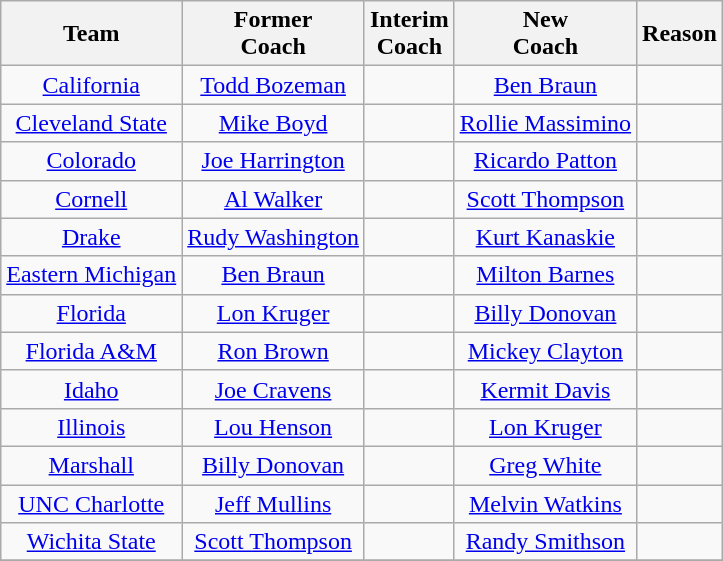<table class="wikitable" style="text-align:center;">
<tr>
<th>Team</th>
<th>Former<br>Coach</th>
<th>Interim<br>Coach</th>
<th>New<br>Coach</th>
<th>Reason</th>
</tr>
<tr>
<td><a href='#'>California</a></td>
<td><a href='#'>Todd Bozeman</a></td>
<td></td>
<td><a href='#'>Ben Braun</a></td>
<td></td>
</tr>
<tr>
<td><a href='#'>Cleveland State</a></td>
<td><a href='#'>Mike Boyd</a></td>
<td></td>
<td><a href='#'>Rollie Massimino</a></td>
<td></td>
</tr>
<tr>
<td><a href='#'>Colorado</a></td>
<td><a href='#'>Joe Harrington</a></td>
<td></td>
<td><a href='#'>Ricardo Patton</a></td>
<td></td>
</tr>
<tr>
<td><a href='#'>Cornell</a></td>
<td><a href='#'>Al Walker</a></td>
<td></td>
<td><a href='#'>Scott Thompson</a></td>
<td></td>
</tr>
<tr>
<td><a href='#'>Drake</a></td>
<td><a href='#'>Rudy Washington</a></td>
<td></td>
<td><a href='#'>Kurt Kanaskie</a></td>
<td></td>
</tr>
<tr>
<td><a href='#'>Eastern Michigan</a></td>
<td><a href='#'>Ben Braun</a></td>
<td></td>
<td><a href='#'>Milton Barnes</a></td>
<td></td>
</tr>
<tr>
<td><a href='#'>Florida</a></td>
<td><a href='#'>Lon Kruger</a></td>
<td></td>
<td><a href='#'>Billy Donovan</a></td>
<td></td>
</tr>
<tr>
<td><a href='#'>Florida A&M</a></td>
<td><a href='#'>Ron Brown</a></td>
<td></td>
<td><a href='#'>Mickey Clayton</a></td>
<td></td>
</tr>
<tr>
<td><a href='#'>Idaho</a></td>
<td><a href='#'>Joe Cravens</a></td>
<td></td>
<td><a href='#'>Kermit Davis</a></td>
<td></td>
</tr>
<tr>
<td><a href='#'>Illinois</a></td>
<td><a href='#'>Lou Henson</a></td>
<td></td>
<td><a href='#'>Lon Kruger</a></td>
<td></td>
</tr>
<tr>
<td><a href='#'>Marshall</a></td>
<td><a href='#'>Billy Donovan</a></td>
<td></td>
<td><a href='#'>Greg White</a></td>
<td></td>
</tr>
<tr>
<td><a href='#'>UNC Charlotte</a></td>
<td><a href='#'>Jeff Mullins</a></td>
<td></td>
<td><a href='#'>Melvin Watkins</a></td>
<td></td>
</tr>
<tr>
<td><a href='#'>Wichita State</a></td>
<td><a href='#'>Scott Thompson</a></td>
<td></td>
<td><a href='#'>Randy Smithson</a></td>
<td></td>
</tr>
<tr>
</tr>
</table>
